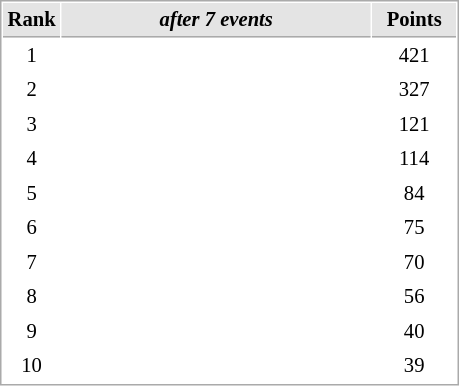<table cellspacing="1" cellpadding="3" style="border:1px solid #AAAAAA;font-size:86%">
<tr bgcolor="#E4E4E4">
<th style="border-bottom:1px solid #AAAAAA" width=10>Rank</th>
<th style="border-bottom:1px solid #AAAAAA" width=200><em>after 7 events</em></th>
<th style="border-bottom:1px solid #AAAAAA" width=50>Points</th>
</tr>
<tr>
<td align=center>1</td>
<td></td>
<td align=center>421</td>
</tr>
<tr>
<td align=center>2</td>
<td></td>
<td align=center>327</td>
</tr>
<tr>
<td align=center>3</td>
<td></td>
<td align=center>121</td>
</tr>
<tr>
<td align=center>4</td>
<td></td>
<td align=center>114</td>
</tr>
<tr>
<td align=center>5</td>
<td></td>
<td align=center>84</td>
</tr>
<tr>
<td align=center>6</td>
<td></td>
<td align=center>75</td>
</tr>
<tr>
<td align=center>7</td>
<td></td>
<td align=center>70</td>
</tr>
<tr>
<td align=center>8</td>
<td></td>
<td align=center>56</td>
</tr>
<tr>
<td align=center>9</td>
<td></td>
<td align=center>40</td>
</tr>
<tr>
<td align=center>10</td>
<td></td>
<td align=center>39</td>
</tr>
</table>
